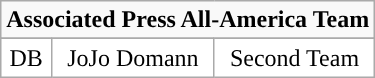<table class="wikitable sortable" style="text-align:center">
<tr>
<td colspan="3"><strong>Associated Press All-America Team</strong></td>
</tr>
<tr>
</tr>
<tr style="text-align:center;">
<td style="background:white">DB</td>
<td style="background:white">JoJo Domann</td>
<td style="background:white">Second Team</td>
</tr>
</table>
